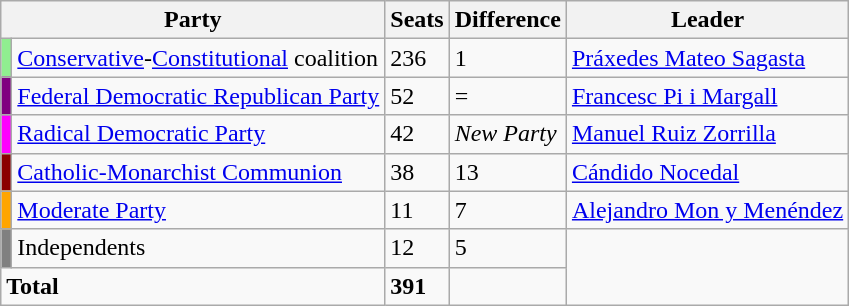<table class=wikitable>
<tr>
<th colspan="2">Party</th>
<th>Seats</th>
<th>Difference</th>
<th>Leader</th>
</tr>
<tr>
<td align=center bgcolor=lightgreen></td>
<td><a href='#'>Conservative</a>-<a href='#'>Constitutional</a> coalition</td>
<td>236</td>
<td>1</td>
<td><a href='#'>Práxedes Mateo Sagasta</a></td>
</tr>
<tr>
<td align=center bgcolor=purple></td>
<td><a href='#'>Federal Democratic Republican Party</a></td>
<td>52</td>
<td>=</td>
<td><a href='#'>Francesc Pi i Margall</a></td>
</tr>
<tr>
<td align=center bgcolor=magenta></td>
<td><a href='#'>Radical Democratic Party</a></td>
<td>42</td>
<td><em>New Party</em></td>
<td><a href='#'>Manuel Ruiz Zorrilla</a></td>
</tr>
<tr>
<td align=center bgcolor=darkred></td>
<td><a href='#'>Catholic-Monarchist Communion</a></td>
<td>38</td>
<td>13</td>
<td><a href='#'>Cándido Nocedal</a></td>
</tr>
<tr>
<td align=center bgcolor=orange></td>
<td><a href='#'>Moderate Party</a></td>
<td>11</td>
<td>7</td>
<td><a href='#'>Alejandro Mon y Menéndez</a></td>
</tr>
<tr>
<td align=center bgcolor=grey></td>
<td>Independents</td>
<td>12</td>
<td>5</td>
</tr>
<tr>
<td colspan="2"><strong>Total</strong></td>
<td><strong>391</strong></td>
<td></td>
</tr>
</table>
